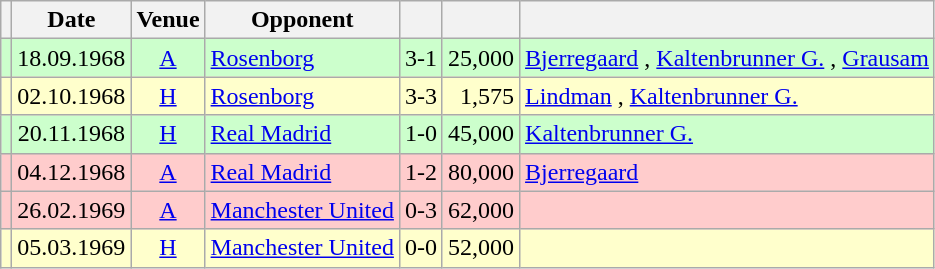<table class="wikitable" Style="text-align: center">
<tr>
<th></th>
<th>Date</th>
<th>Venue</th>
<th>Opponent</th>
<th></th>
<th></th>
<th></th>
</tr>
<tr style="background:#cfc">
<td></td>
<td>18.09.1968</td>
<td><a href='#'>A</a></td>
<td align="left"><a href='#'>Rosenborg</a> </td>
<td>3-1</td>
<td align="right">25,000</td>
<td align="left"><a href='#'>Bjerregaard</a> , <a href='#'>Kaltenbrunner G.</a> , <a href='#'>Grausam</a> </td>
</tr>
<tr style="background:#ffc">
<td></td>
<td>02.10.1968</td>
<td><a href='#'>H</a></td>
<td align="left"><a href='#'>Rosenborg</a> </td>
<td>3-3</td>
<td align="right">1,575</td>
<td align="left"><a href='#'>Lindman</a>  , <a href='#'>Kaltenbrunner G.</a> </td>
</tr>
<tr style="background:#cfc">
<td></td>
<td>20.11.1968</td>
<td><a href='#'>H</a></td>
<td align="left"><a href='#'>Real Madrid</a> </td>
<td>1-0</td>
<td align="right">45,000</td>
<td align="left"><a href='#'>Kaltenbrunner G.</a> </td>
</tr>
<tr style="background:#fcc">
<td></td>
<td>04.12.1968</td>
<td><a href='#'>A</a></td>
<td align="left"><a href='#'>Real Madrid</a> </td>
<td>1-2</td>
<td align="right">80,000</td>
<td align="left"><a href='#'>Bjerregaard</a> </td>
</tr>
<tr style="background:#fcc">
<td></td>
<td>26.02.1969</td>
<td><a href='#'>A</a></td>
<td align="left"><a href='#'>Manchester United</a> </td>
<td>0-3</td>
<td align="right">62,000</td>
<td align="left"></td>
</tr>
<tr style="background:#ffc">
<td></td>
<td>05.03.1969</td>
<td><a href='#'>H</a></td>
<td align="left"><a href='#'>Manchester United</a> </td>
<td>0-0</td>
<td align="right">52,000</td>
<td align="left"></td>
</tr>
</table>
